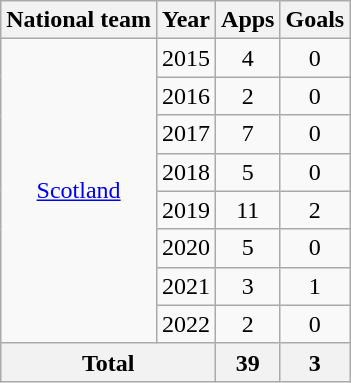<table class="wikitable" style="text-align:center">
<tr>
<th>National team</th>
<th>Year</th>
<th>Apps</th>
<th>Goals</th>
</tr>
<tr>
<td rowspan="8"><a href='#'>Scotland</a></td>
<td>2015</td>
<td>4</td>
<td>0</td>
</tr>
<tr>
<td>2016</td>
<td>2</td>
<td>0</td>
</tr>
<tr>
<td>2017</td>
<td>7</td>
<td>0</td>
</tr>
<tr>
<td>2018</td>
<td>5</td>
<td>0</td>
</tr>
<tr>
<td>2019</td>
<td>11</td>
<td>2</td>
</tr>
<tr>
<td>2020</td>
<td>5</td>
<td>0</td>
</tr>
<tr>
<td>2021</td>
<td>3</td>
<td>1</td>
</tr>
<tr>
<td>2022</td>
<td>2</td>
<td>0</td>
</tr>
<tr>
<th colspan=2>Total</th>
<th>39</th>
<th>3</th>
</tr>
</table>
